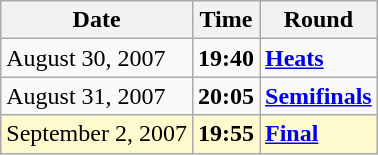<table class="wikitable">
<tr>
<th>Date</th>
<th>Time</th>
<th>Round</th>
</tr>
<tr>
<td>August 30, 2007</td>
<td><strong>19:40</strong></td>
<td><strong><a href='#'>Heats</a></strong></td>
</tr>
<tr>
<td>August 31, 2007</td>
<td><strong>20:05</strong></td>
<td><strong><a href='#'>Semifinals</a></strong></td>
</tr>
<tr style=background:lemonchiffon>
<td>September 2, 2007</td>
<td><strong>19:55</strong></td>
<td><strong><a href='#'>Final</a></strong></td>
</tr>
</table>
